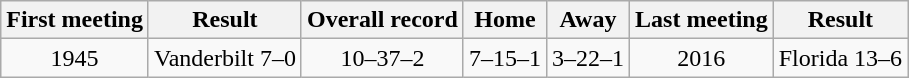<table class="wikitable">
<tr align="center">
<th>First meeting</th>
<th>Result</th>
<th>Overall record</th>
<th>Home</th>
<th>Away</th>
<th>Last meeting</th>
<th>Result</th>
</tr>
<tr align="center">
<td>1945</td>
<td>Vanderbilt 7–0</td>
<td>10–37–2</td>
<td>7–15–1</td>
<td>3–22–1</td>
<td>2016</td>
<td>Florida 13–6</td>
</tr>
</table>
